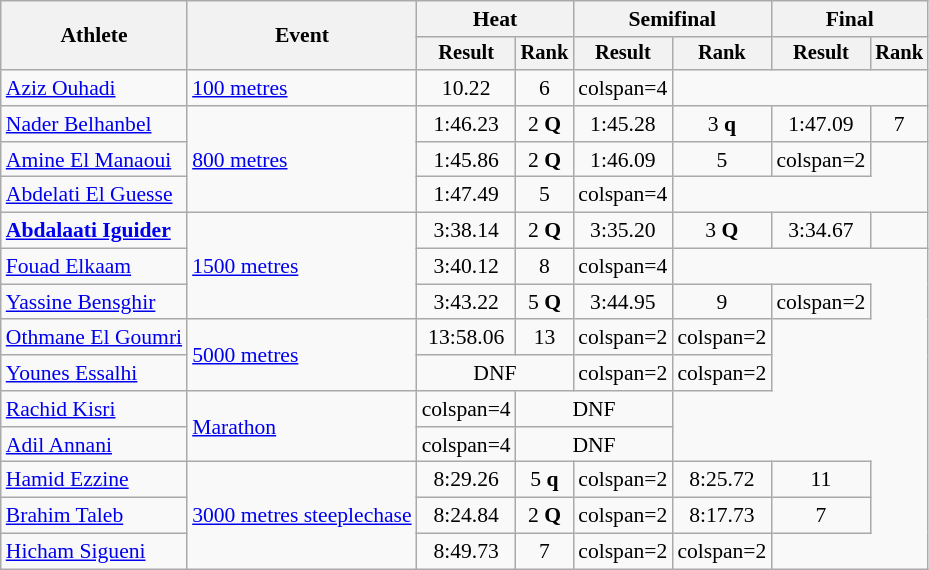<table class="wikitable" style="font-size:90%">
<tr>
<th rowspan="2">Athlete</th>
<th rowspan="2">Event</th>
<th colspan="2">Heat</th>
<th colspan="2">Semifinal</th>
<th colspan="2">Final</th>
</tr>
<tr style="font-size:95%">
<th>Result</th>
<th>Rank</th>
<th>Result</th>
<th>Rank</th>
<th>Result</th>
<th>Rank</th>
</tr>
<tr style=text-align:center>
<td style=text-align:left><a href='#'>Aziz Ouhadi</a></td>
<td style=text-align:left><a href='#'>100 metres</a></td>
<td>10.22</td>
<td>6</td>
<td>colspan=4 </td>
</tr>
<tr style=text-align:center>
<td style=text-align:left><a href='#'>Nader Belhanbel</a></td>
<td style=text-align:left rowspan=3><a href='#'>800 metres</a></td>
<td>1:46.23</td>
<td>2 <strong>Q</strong></td>
<td>1:45.28</td>
<td>3 <strong>q</strong></td>
<td>1:47.09</td>
<td>7</td>
</tr>
<tr style=text-align:center>
<td style=text-align:left><a href='#'>Amine El Manaoui</a></td>
<td>1:45.86</td>
<td>2 <strong>Q</strong></td>
<td>1:46.09</td>
<td>5</td>
<td>colspan=2 </td>
</tr>
<tr style=text-align:center>
<td style=text-align:left><a href='#'>Abdelati El Guesse</a></td>
<td>1:47.49</td>
<td>5</td>
<td>colspan=4 </td>
</tr>
<tr style=text-align:center>
<td style=text-align:left><strong><a href='#'>Abdalaati Iguider</a></strong></td>
<td style=text-align:left rowspan=3><a href='#'>1500 metres</a></td>
<td>3:38.14</td>
<td>2 <strong>Q</strong></td>
<td>3:35.20</td>
<td>3 <strong>Q</strong></td>
<td>3:34.67</td>
<td></td>
</tr>
<tr style=text-align:center>
<td style=text-align:left><a href='#'>Fouad Elkaam</a></td>
<td>3:40.12</td>
<td>8</td>
<td>colspan=4 </td>
</tr>
<tr style=text-align:center>
<td style=text-align:left><a href='#'>Yassine Bensghir</a></td>
<td>3:43.22</td>
<td>5 <strong>Q</strong></td>
<td>3:44.95</td>
<td>9</td>
<td>colspan=2 </td>
</tr>
<tr style=text-align:center>
<td style=text-align:left><a href='#'>Othmane El Goumri</a></td>
<td style=text-align:left rowspan=2><a href='#'>5000 metres</a></td>
<td>13:58.06</td>
<td>13</td>
<td>colspan=2 </td>
<td>colspan=2 </td>
</tr>
<tr style=text-align:center>
<td style=text-align:left><a href='#'>Younes Essalhi</a></td>
<td colspan=2>DNF</td>
<td>colspan=2 </td>
<td>colspan=2 </td>
</tr>
<tr style=text-align:center>
<td style=text-align:left><a href='#'>Rachid Kisri</a></td>
<td style=text-align:left rowspan=2><a href='#'>Marathon</a></td>
<td>colspan=4 </td>
<td colspan=2>DNF</td>
</tr>
<tr style=text-align:center>
<td style=text-align:left><a href='#'>Adil Annani</a></td>
<td>colspan=4 </td>
<td colspan=2>DNF</td>
</tr>
<tr style=text-align:center>
<td style=text-align:left><a href='#'>Hamid Ezzine</a></td>
<td style=text-align:left rowspan=3><a href='#'>3000 metres steeplechase</a></td>
<td>8:29.26</td>
<td>5 <strong>q</strong></td>
<td>colspan=2 </td>
<td>8:25.72</td>
<td>11</td>
</tr>
<tr style=text-align:center>
<td style=text-align:left><a href='#'>Brahim Taleb</a></td>
<td>8:24.84</td>
<td>2 <strong>Q</strong></td>
<td>colspan=2 </td>
<td>8:17.73</td>
<td>7</td>
</tr>
<tr style=text-align:center>
<td style=text-align:left><a href='#'>Hicham Sigueni</a></td>
<td>8:49.73</td>
<td>7</td>
<td>colspan=2 </td>
<td>colspan=2 </td>
</tr>
</table>
